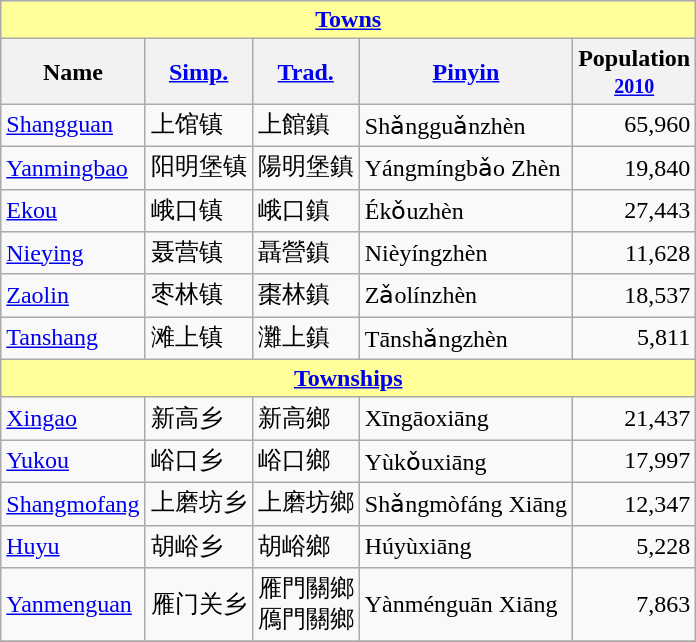<table class="wikitable">
<tr>
<th colspan=5 style="background:#ffff99;"><a href='#'>Towns</a></th>
</tr>
<tr>
<th>Name</th>
<th><a href='#'>Simp.</a></th>
<th><a href='#'>Trad.</a></th>
<th><a href='#'>Pinyin</a></th>
<th>Population<br><small><a href='#'>2010</a></small></th>
</tr>
<tr>
<td><a href='#'>Shangguan</a></td>
<td>上馆镇</td>
<td>上館鎮</td>
<td>Shǎngguǎnzhèn</td>
<td align=right>65,960</td>
</tr>
<tr>
<td><a href='#'>Yanmingbao</a></td>
<td>阳明堡镇</td>
<td>陽明堡鎮</td>
<td>Yángmíngbǎo Zhèn</td>
<td align=right>19,840</td>
</tr>
<tr>
<td><a href='#'>Ekou</a></td>
<td>峨口镇</td>
<td>峨口鎮</td>
<td>Ékǒuzhèn</td>
<td align=right>27,443</td>
</tr>
<tr>
<td><a href='#'>Nieying</a></td>
<td>聂营镇</td>
<td>聶營鎮</td>
<td>Nièyíngzhèn</td>
<td align=right>11,628</td>
</tr>
<tr>
<td><a href='#'>Zaolin</a></td>
<td>枣林镇</td>
<td>棗林鎮</td>
<td>Zǎolínzhèn</td>
<td align=right>18,537</td>
</tr>
<tr>
<td><a href='#'>Tanshang</a></td>
<td>滩上镇</td>
<td>灘上鎮</td>
<td>Tānshǎngzhèn</td>
<td align=right>5,811</td>
</tr>
<tr>
<th colspan=5 style="background:#ffff99;"><a href='#'>Townships</a></th>
</tr>
<tr>
<td><a href='#'>Xingao</a></td>
<td>新高乡</td>
<td>新高鄉</td>
<td>Xīngāoxiāng</td>
<td align=right>21,437</td>
</tr>
<tr>
<td><a href='#'>Yukou</a></td>
<td>峪口乡</td>
<td>峪口鄉</td>
<td>Yùkǒuxiāng</td>
<td align=right>17,997</td>
</tr>
<tr>
<td><a href='#'>Shangmofang</a></td>
<td>上磨坊乡</td>
<td>上磨坊鄉</td>
<td>Shǎngmòfáng Xiāng</td>
<td align=right>12,347</td>
</tr>
<tr>
<td><a href='#'>Huyu</a></td>
<td>胡峪乡</td>
<td>胡峪鄉</td>
<td>Húyùxiāng</td>
<td align=right>5,228</td>
</tr>
<tr>
<td><a href='#'>Yanmenguan</a></td>
<td>雁门关乡</td>
<td>雁門關鄉<br>鴈門關鄉</td>
<td>Yànménguān Xiāng</td>
<td align=right>7,863</td>
</tr>
<tr>
</tr>
</table>
